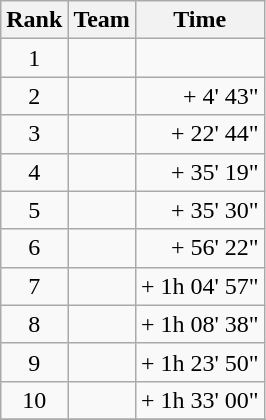<table class="wikitable plainrowheaders">
<tr>
<th scope="col">Rank</th>
<th scope="col">Team</th>
<th scope="col">Time</th>
</tr>
<tr>
<td style="text-align:center;">1</td>
<td> </td>
<td style="text-align:right;"></td>
</tr>
<tr>
<td style="text-align:center;">2</td>
<td> </td>
<td style="text-align:right;">+ 4' 43"</td>
</tr>
<tr>
<td style="text-align:center;">3</td>
<td> </td>
<td style="text-align:right;">+ 22' 44"</td>
</tr>
<tr>
<td style="text-align:center;">4</td>
<td> </td>
<td style="text-align:right;">+ 35' 19"</td>
</tr>
<tr>
<td style="text-align:center;">5</td>
<td> </td>
<td style="text-align:right;">+ 35' 30"</td>
</tr>
<tr>
<td style="text-align:center;">6</td>
<td> </td>
<td style="text-align:right;">+ 56' 22"</td>
</tr>
<tr>
<td style="text-align:center;">7</td>
<td> </td>
<td style="text-align:right;">+ 1h 04' 57"</td>
</tr>
<tr>
<td style="text-align:center;">8</td>
<td> </td>
<td style="text-align:right;">+ 1h 08' 38"</td>
</tr>
<tr>
<td style="text-align:center;">9</td>
<td> </td>
<td style="text-align:right;">+ 1h 23' 50"</td>
</tr>
<tr>
<td style="text-align:center;">10</td>
<td> </td>
<td style="text-align:right;">+ 1h 33' 00"</td>
</tr>
<tr>
</tr>
</table>
